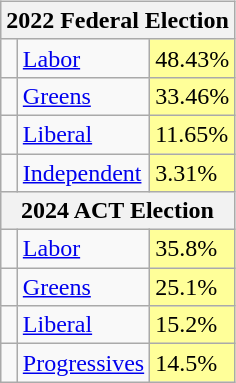<table style="float:right; margin:0 0 0.5em 1em;">
<tr>
<td><br><table class="wikitable">
<tr>
<th colspan = 3>2022 Federal Election</th>
</tr>
<tr>
<td> </td>
<td><a href='#'>Labor</a></td>
<td style="background:#ff9;">48.43%</td>
</tr>
<tr>
<td> </td>
<td><a href='#'>Greens</a></td>
<td style="background:#ff9;">33.46%</td>
</tr>
<tr>
<td> </td>
<td><a href='#'>Liberal</a></td>
<td style="background:#ff9;">11.65%</td>
</tr>
<tr>
<td> </td>
<td><a href='#'>Independent</a></td>
<td style="background:#ff9;">3.31%</td>
</tr>
<tr>
<th colspan = 3>2024 ACT Election</th>
</tr>
<tr>
<td> </td>
<td><a href='#'>Labor</a></td>
<td style="background:#ff9;">35.8%</td>
</tr>
<tr>
<td> </td>
<td><a href='#'>Greens</a></td>
<td style="background:#ff9;">25.1%</td>
</tr>
<tr>
<td> </td>
<td><a href='#'>Liberal</a></td>
<td style="background:#ff9;">15.2%</td>
</tr>
<tr>
<td> </td>
<td><a href='#'>Progressives</a></td>
<td style="background:#ff9;">14.5%</td>
</tr>
</table>
</td>
</tr>
</table>
